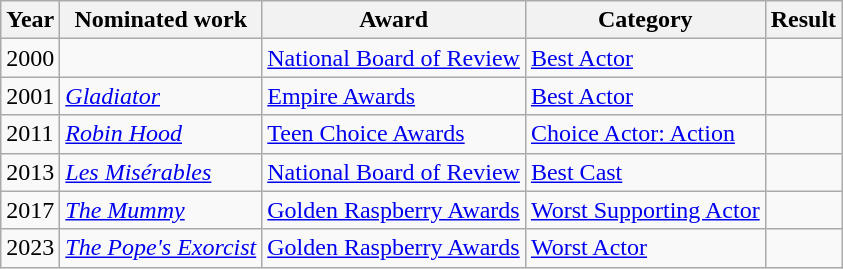<table class="wikitable sortable">
<tr>
<th>Year</th>
<th>Nominated work</th>
<th>Award</th>
<th>Category</th>
<th>Result</th>
</tr>
<tr>
<td>2000</td>
<td><em></em></td>
<td><a href='#'>National Board of Review</a></td>
<td><a href='#'>Best Actor</a></td>
<td></td>
</tr>
<tr>
<td>2001</td>
<td><em><a href='#'>Gladiator</a></em></td>
<td><a href='#'>Empire Awards</a></td>
<td><a href='#'>Best Actor</a></td>
<td></td>
</tr>
<tr>
<td>2011</td>
<td><em><a href='#'>Robin Hood</a></em></td>
<td><a href='#'>Teen Choice Awards</a></td>
<td><a href='#'>Choice Actor: Action</a></td>
<td></td>
</tr>
<tr>
<td>2013</td>
<td><em><a href='#'>Les Misérables</a></em></td>
<td><a href='#'>National Board of Review</a></td>
<td><a href='#'>Best Cast</a></td>
<td></td>
</tr>
<tr>
<td>2017</td>
<td><em><a href='#'>The Mummy</a></em></td>
<td><a href='#'>Golden Raspberry Awards</a></td>
<td><a href='#'>Worst Supporting Actor</a></td>
<td></td>
</tr>
<tr>
<td>2023</td>
<td><em><a href='#'>The Pope's Exorcist</a></em></td>
<td><a href='#'>Golden Raspberry Awards</a></td>
<td><a href='#'>Worst Actor</a></td>
<td></td>
</tr>
</table>
